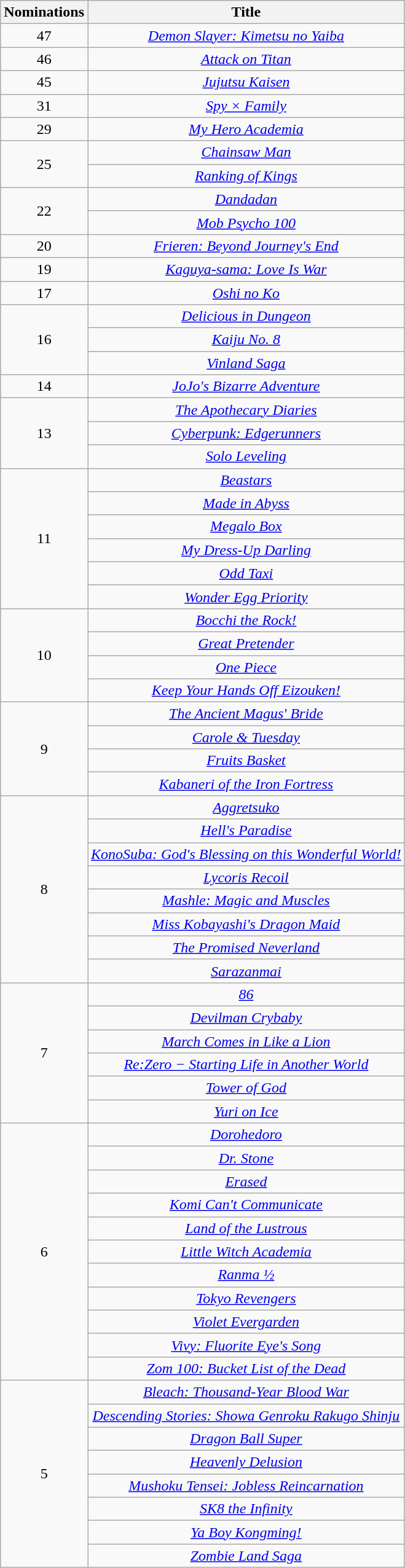<table class="wikitable" style="text-align:center;">
<tr>
<th scope="col" width="55">Nominations</th>
<th scope="col" align="center">Title</th>
</tr>
<tr>
<td>47</td>
<td><em><a href='#'>Demon Slayer: Kimetsu no Yaiba</a></em></td>
</tr>
<tr>
<td>46</td>
<td><em><a href='#'>Attack on Titan</a></em></td>
</tr>
<tr>
<td>45</td>
<td><em><a href='#'>Jujutsu Kaisen</a></em></td>
</tr>
<tr>
<td>31</td>
<td><em><a href='#'>Spy × Family</a></em></td>
</tr>
<tr>
<td>29</td>
<td><em><a href='#'>My Hero Academia</a></em></td>
</tr>
<tr>
<td rowspan="2">25</td>
<td><em><a href='#'>Chainsaw Man</a></em></td>
</tr>
<tr>
<td><em><a href='#'>Ranking of Kings</a></em></td>
</tr>
<tr>
<td rowspan="2">22</td>
<td><em><a href='#'>Dandadan</a></em></td>
</tr>
<tr>
<td><em><a href='#'>Mob Psycho 100</a></em></td>
</tr>
<tr>
<td>20</td>
<td><em><a href='#'>Frieren: Beyond Journey's End</a></em></td>
</tr>
<tr>
<td>19</td>
<td><em><a href='#'>Kaguya-sama: Love Is War</a></em></td>
</tr>
<tr>
<td>17</td>
<td><em><a href='#'>Oshi no Ko</a></em></td>
</tr>
<tr>
<td rowspan="3">16</td>
<td><em><a href='#'>Delicious in Dungeon</a></em></td>
</tr>
<tr>
<td><em><a href='#'>Kaiju No. 8</a></em></td>
</tr>
<tr>
<td><em><a href='#'>Vinland Saga</a></em></td>
</tr>
<tr>
<td>14</td>
<td><em><a href='#'>JoJo's Bizarre Adventure</a></em></td>
</tr>
<tr>
<td rowspan="3">13</td>
<td><em><a href='#'>The Apothecary Diaries</a></em></td>
</tr>
<tr>
<td><em><a href='#'>Cyberpunk: Edgerunners</a></em></td>
</tr>
<tr>
<td><em><a href='#'>Solo Leveling</a></em></td>
</tr>
<tr>
<td rowspan="6">11</td>
<td><em><a href='#'>Beastars</a></em></td>
</tr>
<tr>
<td><em><a href='#'>Made in Abyss</a></em></td>
</tr>
<tr>
<td><em><a href='#'>Megalo Box</a></em></td>
</tr>
<tr>
<td><em><a href='#'>My Dress-Up Darling</a></em></td>
</tr>
<tr>
<td><em><a href='#'>Odd Taxi</a></em></td>
</tr>
<tr>
<td><em><a href='#'>Wonder Egg Priority</a></em></td>
</tr>
<tr>
<td rowspan="4">10</td>
<td><em><a href='#'>Bocchi the Rock!</a></em></td>
</tr>
<tr>
<td><em><a href='#'>Great Pretender</a></em></td>
</tr>
<tr>
<td><em><a href='#'>One Piece</a></em></td>
</tr>
<tr>
<td><em><a href='#'>Keep Your Hands Off Eizouken!</a></em></td>
</tr>
<tr>
<td rowspan="4">9</td>
<td><em><a href='#'>The Ancient Magus' Bride</a></em></td>
</tr>
<tr>
<td><em><a href='#'>Carole & Tuesday</a></em></td>
</tr>
<tr>
<td><em><a href='#'>Fruits Basket</a></em></td>
</tr>
<tr>
<td><em><a href='#'>Kabaneri of the Iron Fortress</a></em></td>
</tr>
<tr>
<td rowspan="8">8</td>
<td><em><a href='#'>Aggretsuko</a></em></td>
</tr>
<tr>
<td><em><a href='#'>Hell's Paradise</a></em></td>
</tr>
<tr>
<td><em><a href='#'>KonoSuba: God's Blessing on this Wonderful World!</a></em></td>
</tr>
<tr>
<td><em><a href='#'>Lycoris Recoil</a></em></td>
</tr>
<tr>
<td><em><a href='#'>Mashle: Magic and Muscles</a></em></td>
</tr>
<tr>
<td><em><a href='#'>Miss Kobayashi's Dragon Maid</a></em></td>
</tr>
<tr>
<td><em><a href='#'>The Promised Neverland</a></em></td>
</tr>
<tr>
<td><em><a href='#'>Sarazanmai</a></em></td>
</tr>
<tr>
<td rowspan="6">7</td>
<td><em><a href='#'>86</a></em></td>
</tr>
<tr>
<td><em><a href='#'>Devilman Crybaby</a></em></td>
</tr>
<tr>
<td><em><a href='#'>March Comes in Like a Lion</a></em></td>
</tr>
<tr>
<td><em><a href='#'>Re:Zero − Starting Life in Another World</a></em></td>
</tr>
<tr>
<td><em><a href='#'>Tower of God</a></em></td>
</tr>
<tr>
<td><em><a href='#'>Yuri on Ice</a></em></td>
</tr>
<tr>
<td rowspan="11">6</td>
<td><em><a href='#'>Dorohedoro</a></em></td>
</tr>
<tr>
<td><em><a href='#'>Dr. Stone</a></em></td>
</tr>
<tr>
<td><em><a href='#'>Erased</a></em></td>
</tr>
<tr>
<td><em><a href='#'>Komi Can't Communicate</a></em></td>
</tr>
<tr>
<td><em><a href='#'>Land of the Lustrous</a></em></td>
</tr>
<tr>
<td><em><a href='#'>Little Witch Academia</a></em></td>
</tr>
<tr>
<td><em><a href='#'>Ranma ½</a></em></td>
</tr>
<tr>
<td><em><a href='#'>Tokyo Revengers</a></em></td>
</tr>
<tr>
<td><em><a href='#'>Violet Evergarden</a></em></td>
</tr>
<tr>
<td><em><a href='#'>Vivy: Fluorite Eye's Song</a></em></td>
</tr>
<tr>
<td><em><a href='#'>Zom 100: Bucket List of the Dead</a></em></td>
</tr>
<tr>
<td rowspan="8">5</td>
<td><em><a href='#'>Bleach: Thousand-Year Blood War</a></em></td>
</tr>
<tr>
<td><em><a href='#'>Descending Stories: Showa Genroku Rakugo Shinju</a></em></td>
</tr>
<tr>
<td><em><a href='#'>Dragon Ball Super</a></em></td>
</tr>
<tr>
<td><em><a href='#'>Heavenly Delusion</a></em></td>
</tr>
<tr>
<td><em><a href='#'>Mushoku Tensei: Jobless Reincarnation</a></em></td>
</tr>
<tr>
<td><em><a href='#'>SK8 the Infinity</a></em></td>
</tr>
<tr>
<td><em><a href='#'>Ya Boy Kongming!</a></em></td>
</tr>
<tr>
<td><em><a href='#'>Zombie Land Saga</a></em></td>
</tr>
</table>
